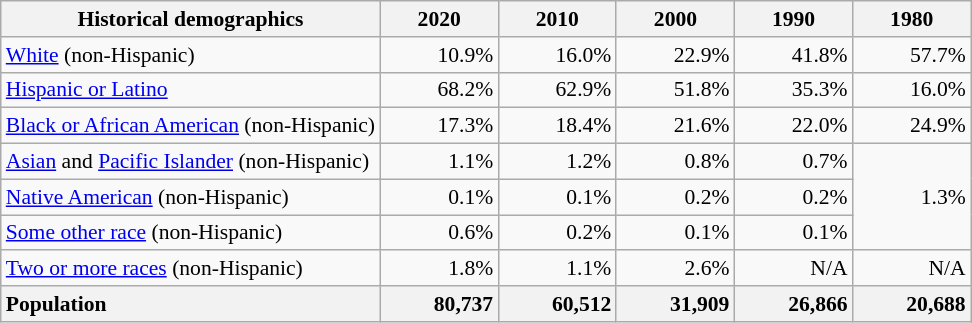<table class="wikitable collapsible mw-collapsed collapsible" style="font-size: 90%; text-align: right;">
<tr>
<th>Historical demographics</th>
<th style="width: 5em;">2020</th>
<th style="width: 5em;">2010</th>
<th style="width: 5em;">2000</th>
<th style="width: 5em;">1990</th>
<th style="width: 5em;">1980</th>
</tr>
<tr>
<td style="text-align:left"><a href='#'>White</a> (non-Hispanic)</td>
<td>10.9%</td>
<td>16.0%</td>
<td>22.9%</td>
<td>41.8%</td>
<td>57.7%</td>
</tr>
<tr>
<td style="text-align:left"><a href='#'>Hispanic or Latino</a></td>
<td>68.2%</td>
<td>62.9%</td>
<td>51.8%</td>
<td>35.3%</td>
<td>16.0%</td>
</tr>
<tr>
<td style="text-align:left"><a href='#'>Black or African American</a> (non-Hispanic)</td>
<td>17.3%</td>
<td>18.4%</td>
<td>21.6%</td>
<td>22.0%</td>
<td>24.9%</td>
</tr>
<tr>
<td style="text-align:left"><a href='#'>Asian</a> and <a href='#'>Pacific Islander</a> (non-Hispanic)</td>
<td>1.1%</td>
<td>1.2%</td>
<td>0.8%</td>
<td>0.7%</td>
<td rowspan="3">1.3%</td>
</tr>
<tr>
<td style="text-align:left"><a href='#'>Native American</a> (non-Hispanic)</td>
<td>0.1%</td>
<td>0.1%</td>
<td>0.2%</td>
<td>0.2%</td>
</tr>
<tr>
<td style="text-align:left"><a href='#'>Some other race</a> (non-Hispanic)</td>
<td>0.6%</td>
<td>0.2%</td>
<td>0.1%</td>
<td>0.1%</td>
</tr>
<tr>
<td style="text-align:left"><a href='#'>Two or more races</a> (non-Hispanic)</td>
<td>1.8%</td>
<td>1.1%</td>
<td>2.6%</td>
<td>N/A</td>
<td>N/A</td>
</tr>
<tr>
<th style="text-align:left">Population</th>
<th style="text-align:right">80,737</th>
<th style="text-align:right">60,512</th>
<th style="text-align:right">31,909</th>
<th style="text-align:right">26,866</th>
<th style="text-align:right">20,688</th>
</tr>
</table>
